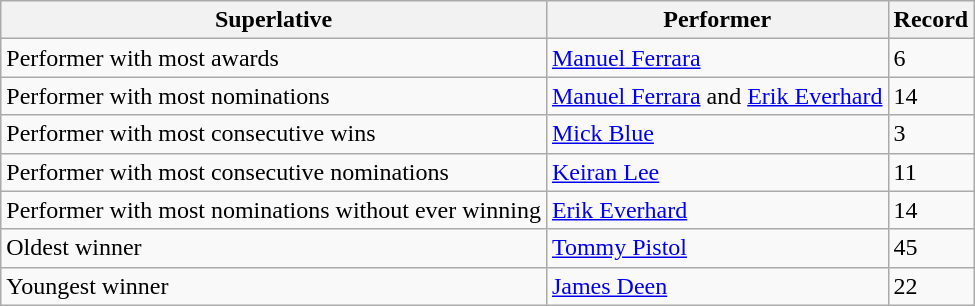<table class="wikitable">
<tr>
<th>Superlative</th>
<th>Performer</th>
<th>Record</th>
</tr>
<tr>
<td>Performer with most awards</td>
<td><a href='#'>Manuel Ferrara</a></td>
<td>6</td>
</tr>
<tr>
<td>Performer with most nominations</td>
<td><a href='#'>Manuel Ferrara</a> and <a href='#'>Erik Everhard</a></td>
<td>14</td>
</tr>
<tr>
<td>Performer with most consecutive wins</td>
<td><a href='#'>Mick Blue</a><br></td>
<td>3</td>
</tr>
<tr>
<td>Performer with most consecutive nominations</td>
<td><a href='#'>Keiran Lee</a><br></td>
<td>11</td>
</tr>
<tr>
<td>Performer with most nominations without ever winning</td>
<td><a href='#'>Erik Everhard</a></td>
<td>14</td>
</tr>
<tr>
<td>Oldest winner</td>
<td><a href='#'>Tommy Pistol</a></td>
<td>45</td>
</tr>
<tr>
<td>Youngest winner</td>
<td><a href='#'>James Deen</a></td>
<td>22</td>
</tr>
</table>
